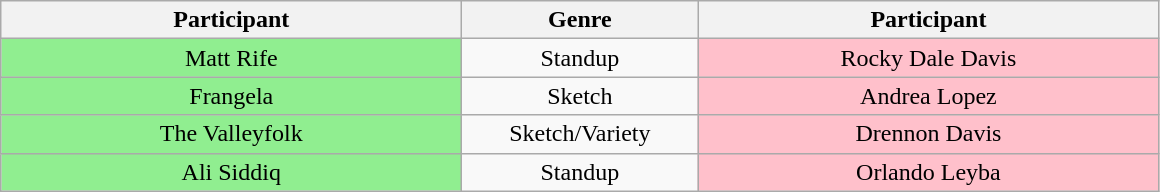<table class="wikitable" style="text-align:center;">
<tr>
<th scope="col" style="width: 300px;">Participant</th>
<th scope="col" style="width: 150px;">Genre</th>
<th scope="col" style="width: 300px;">Participant</th>
</tr>
<tr>
<td style="background:lightgreen;">Matt Rife</td>
<td>Standup</td>
<td style="background:pink;">Rocky Dale Davis</td>
</tr>
<tr>
<td style="background:lightgreen;">Frangela</td>
<td>Sketch</td>
<td style="background:pink;">Andrea Lopez</td>
</tr>
<tr>
<td style="background:lightgreen;">The Valleyfolk</td>
<td>Sketch/Variety</td>
<td style="background:pink;">Drennon Davis</td>
</tr>
<tr>
<td style="background:lightgreen;">Ali Siddiq</td>
<td>Standup</td>
<td style="background:pink;">Orlando Leyba</td>
</tr>
</table>
